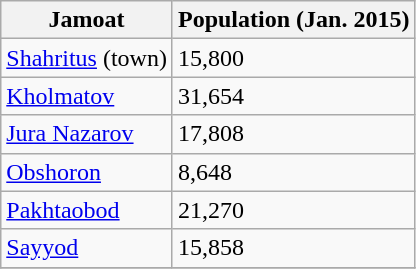<table class="wikitable sortable">
<tr>
<th>Jamoat</th>
<th>Population (Jan. 2015)</th>
</tr>
<tr>
<td><a href='#'>Shahritus</a> (town)</td>
<td>15,800</td>
</tr>
<tr>
<td><a href='#'>Kholmatov</a></td>
<td>31,654</td>
</tr>
<tr>
<td><a href='#'>Jura Nazarov</a></td>
<td>17,808</td>
</tr>
<tr>
<td><a href='#'>Obshoron</a></td>
<td>8,648</td>
</tr>
<tr>
<td><a href='#'>Pakhtaobod</a></td>
<td>21,270</td>
</tr>
<tr>
<td><a href='#'>Sayyod</a></td>
<td>15,858</td>
</tr>
<tr>
</tr>
</table>
